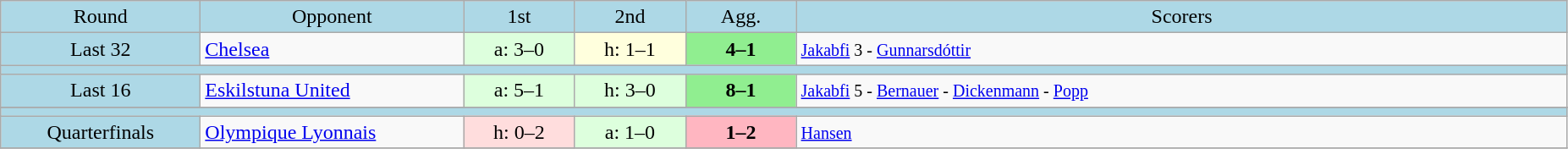<table class="wikitable" style="text-align:center">
<tr bgcolor=lightblue>
<td width=150px>Round</td>
<td width=200px>Opponent</td>
<td width=80px>1st</td>
<td width=80px>2nd</td>
<td width=80px>Agg.</td>
<td width=600px>Scorers</td>
</tr>
<tr>
<td bgcolor=lightblue>Last 32</td>
<td align=left> <a href='#'>Chelsea</a></td>
<td bgcolor="#ddffdd">a: 3–0</td>
<td bgcolor="#ffffdd">h: 1–1</td>
<td bgcolor=lightgreen><strong>4–1</strong></td>
<td align=left><small><a href='#'>Jakabfi</a> 3 - <a href='#'>Gunnarsdóttir</a></small></td>
</tr>
<tr bgcolor=lightblue>
<td colspan=6></td>
</tr>
<tr>
<td bgcolor=lightblue>Last 16</td>
<td align=left> <a href='#'>Eskilstuna United</a></td>
<td bgcolor="#ddffdd">a: 5–1</td>
<td bgcolor="#ddffdd">h: 3–0</td>
<td bgcolor=lightgreen><strong>8–1</strong></td>
<td align=left><small><a href='#'>Jakabfi</a> 5 - <a href='#'>Bernauer</a> - <a href='#'>Dickenmann</a> - <a href='#'>Popp</a></small></td>
</tr>
<tr>
</tr>
<tr bgcolor=lightblue>
<td colspan=6></td>
</tr>
<tr>
<td bgcolor=lightblue>Quarterfinals</td>
<td align=left> <a href='#'>Olympique Lyonnais</a></td>
<td bgcolor="#ffdddd">h: 0–2</td>
<td bgcolor="#ddffdd">a: 1–0</td>
<td bgcolor=lightpink><strong>1–2</strong></td>
<td align=left><small><a href='#'>Hansen</a></small></td>
</tr>
<tr>
</tr>
</table>
